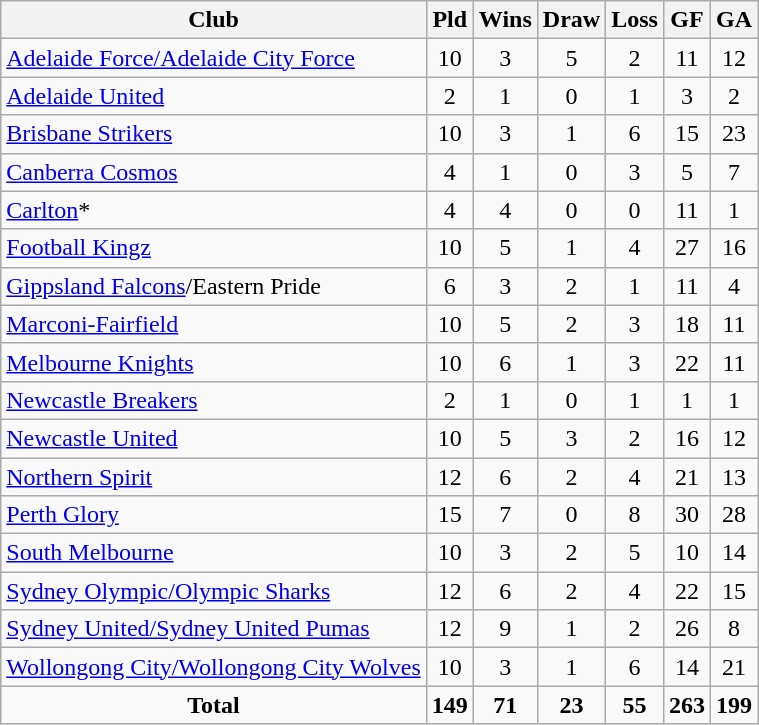<table class="wikitable sortable" style="text-align:center;">
<tr>
<th>Club</th>
<th>Pld</th>
<th>Wins</th>
<th>Draw</th>
<th>Loss</th>
<th>GF</th>
<th>GA</th>
</tr>
<tr>
<td style="text-align:left;"><a href='#'>Adelaide Force/Adelaide City Force</a></td>
<td>10</td>
<td>3</td>
<td>5</td>
<td>2</td>
<td>11</td>
<td>12</td>
</tr>
<tr>
<td style="text-align:left;"><a href='#'>Adelaide United</a></td>
<td>2</td>
<td>1</td>
<td>0</td>
<td>1</td>
<td>3</td>
<td>2</td>
</tr>
<tr>
<td style="text-align:left;"><a href='#'>Brisbane Strikers</a></td>
<td>10</td>
<td>3</td>
<td>1</td>
<td>6</td>
<td>15</td>
<td>23</td>
</tr>
<tr>
<td style="text-align:left;"><a href='#'>Canberra Cosmos</a></td>
<td>4</td>
<td>1</td>
<td>0</td>
<td>3</td>
<td>5</td>
<td>7</td>
</tr>
<tr>
<td style="text-align:left;"><a href='#'>Carlton</a>*</td>
<td>4</td>
<td>4</td>
<td>0</td>
<td>0</td>
<td>11</td>
<td>1</td>
</tr>
<tr>
<td style="text-align:left;"><a href='#'>Football Kingz</a></td>
<td>10</td>
<td>5</td>
<td>1</td>
<td>4</td>
<td>27</td>
<td>16</td>
</tr>
<tr>
<td style="text-align:left;"><a href='#'>Gippsland Falcons</a>/Eastern Pride</td>
<td>6</td>
<td>3</td>
<td>2</td>
<td>1</td>
<td>11</td>
<td>4</td>
</tr>
<tr>
<td style="text-align:left;"><a href='#'>Marconi-Fairfield</a></td>
<td>10</td>
<td>5</td>
<td>2</td>
<td>3</td>
<td>18</td>
<td>11</td>
</tr>
<tr>
<td style="text-align:left;"><a href='#'>Melbourne Knights</a></td>
<td>10</td>
<td>6</td>
<td>1</td>
<td>3</td>
<td>22</td>
<td>11</td>
</tr>
<tr>
<td style="text-align:left;"><a href='#'>Newcastle Breakers</a></td>
<td>2</td>
<td>1</td>
<td>0</td>
<td>1</td>
<td>1</td>
<td>1</td>
</tr>
<tr>
<td style="text-align:left;"><a href='#'>Newcastle United</a></td>
<td>10</td>
<td>5</td>
<td>3</td>
<td>2</td>
<td>16</td>
<td>12</td>
</tr>
<tr>
<td style="text-align:left;"><a href='#'>Northern Spirit</a></td>
<td>12</td>
<td>6</td>
<td>2</td>
<td>4</td>
<td>21</td>
<td>13</td>
</tr>
<tr>
<td style="text-align:left;"><a href='#'>Perth Glory</a></td>
<td>15</td>
<td>7</td>
<td>0</td>
<td>8</td>
<td>30</td>
<td>28</td>
</tr>
<tr>
<td style="text-align:left;"><a href='#'>South Melbourne</a></td>
<td>10</td>
<td>3</td>
<td>2</td>
<td>5</td>
<td>10</td>
<td>14</td>
</tr>
<tr>
<td style="text-align:left;"><a href='#'>Sydney Olympic/Olympic Sharks</a></td>
<td>12</td>
<td>6</td>
<td>2</td>
<td>4</td>
<td>22</td>
<td>15</td>
</tr>
<tr>
<td style="text-align:left;"><a href='#'>Sydney United/Sydney United Pumas</a></td>
<td>12</td>
<td>9</td>
<td>1</td>
<td>2</td>
<td>26</td>
<td>8</td>
</tr>
<tr>
<td style="text-align:left;"><a href='#'>Wollongong City/Wollongong City Wolves</a></td>
<td>10</td>
<td>3</td>
<td>1</td>
<td>6</td>
<td>14</td>
<td>21</td>
</tr>
<tr>
<td style="text-align:centre;"><strong>Total</strong></td>
<td><strong>149</strong></td>
<td><strong>71</strong></td>
<td><strong>23</strong></td>
<td><strong>55</strong></td>
<td><strong>263</strong></td>
<td><strong>199</strong></td>
</tr>
</table>
